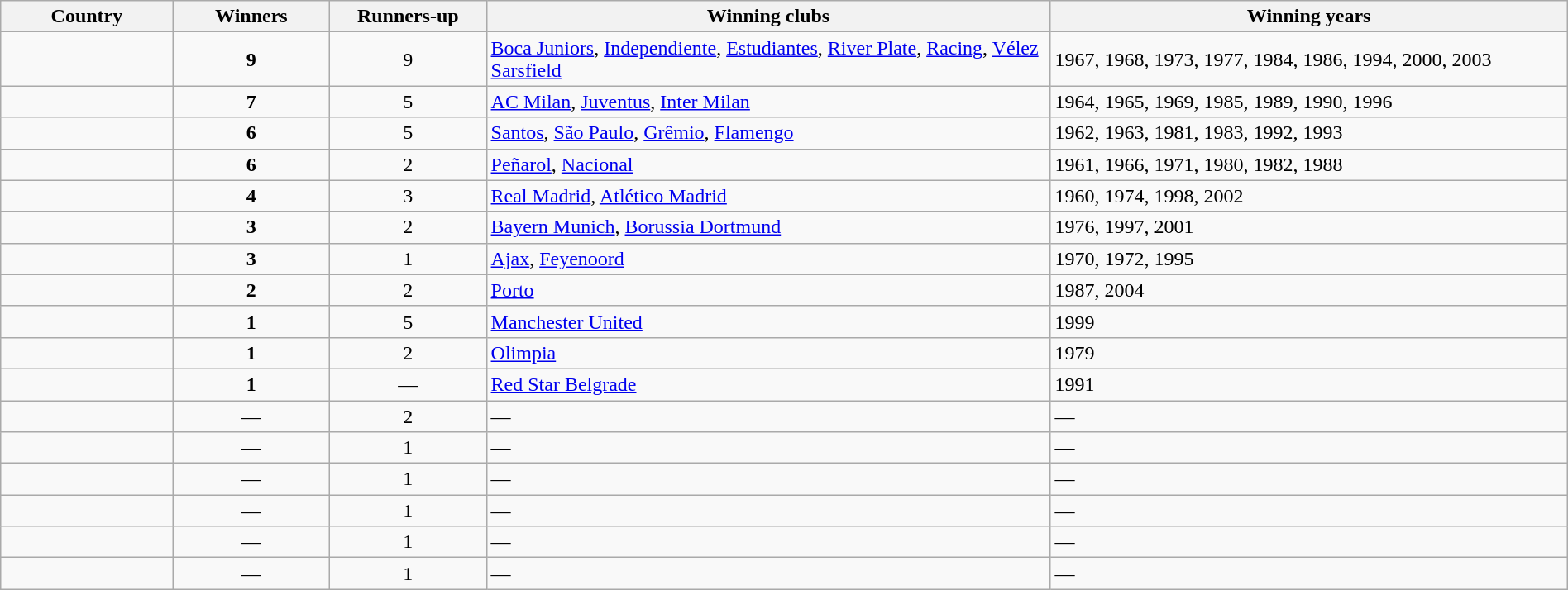<table class="wikitable sortable" style="width:100%">
<tr>
<th width=11%>Country</th>
<th width=10%>Winners</th>
<th width=10%>Runners-up</th>
<th width=36%>Winning clubs</th>
<th width=33%>Winning years</th>
</tr>
<tr>
<td></td>
<td style="text-align:center"><strong>9</strong></td>
<td style="text-align:center">9</td>
<td><a href='#'>Boca Juniors</a>, <a href='#'>Independiente</a>, <a href='#'>Estudiantes</a>, <a href='#'>River Plate</a>, <a href='#'>Racing</a>, <a href='#'>Vélez Sarsfield</a></td>
<td>1967, 1968, 1973, 1977, 1984, 1986, 1994, 2000, 2003</td>
</tr>
<tr>
<td></td>
<td style="text-align:center"><strong>7</strong></td>
<td style="text-align:center">5</td>
<td><a href='#'>AC Milan</a>, <a href='#'>Juventus</a>, <a href='#'>Inter Milan</a></td>
<td>1964, 1965, 1969, 1985, 1989, 1990, 1996</td>
</tr>
<tr>
<td></td>
<td style="text-align:center"><strong>6</strong></td>
<td style="text-align:center">5</td>
<td><a href='#'>Santos</a>, <a href='#'>São Paulo</a>, <a href='#'>Grêmio</a>, <a href='#'>Flamengo</a></td>
<td>1962, 1963, 1981, 1983, 1992, 1993</td>
</tr>
<tr>
<td></td>
<td style="text-align:center"><strong>6</strong></td>
<td style="text-align:center">2</td>
<td><a href='#'>Peñarol</a>, <a href='#'>Nacional</a></td>
<td>1961, 1966, 1971, 1980, 1982, 1988</td>
</tr>
<tr>
<td></td>
<td style="text-align:center"><strong>4</strong></td>
<td style="text-align:center">3</td>
<td><a href='#'>Real Madrid</a>, <a href='#'>Atlético Madrid</a></td>
<td>1960, 1974, 1998, 2002</td>
</tr>
<tr>
<td></td>
<td style="text-align:center"><strong>3</strong></td>
<td style="text-align:center">2</td>
<td><a href='#'>Bayern Munich</a>, <a href='#'>Borussia Dortmund</a></td>
<td>1976, 1997, 2001</td>
</tr>
<tr>
<td></td>
<td style="text-align:center"><strong>3</strong></td>
<td style="text-align:center">1</td>
<td><a href='#'>Ajax</a>, <a href='#'>Feyenoord</a></td>
<td>1970, 1972, 1995</td>
</tr>
<tr>
<td></td>
<td style="text-align:center"><strong>2</strong></td>
<td style="text-align:center">2</td>
<td><a href='#'>Porto</a></td>
<td>1987, 2004</td>
</tr>
<tr>
<td></td>
<td style="text-align:center"><strong>1</strong></td>
<td style="text-align:center">5</td>
<td><a href='#'>Manchester United</a></td>
<td>1999</td>
</tr>
<tr>
<td></td>
<td style="text-align:center"><strong>1</strong></td>
<td style="text-align:center">2</td>
<td><a href='#'>Olimpia</a></td>
<td>1979</td>
</tr>
<tr>
<td></td>
<td style="text-align:center"><strong>1</strong></td>
<td style="text-align:center">—</td>
<td><a href='#'>Red Star Belgrade</a></td>
<td>1991</td>
</tr>
<tr>
<td></td>
<td style="text-align:center">—</td>
<td style="text-align:center">2</td>
<td>—</td>
<td>—</td>
</tr>
<tr>
<td></td>
<td style="text-align:center">—</td>
<td style="text-align:center">1</td>
<td>—</td>
<td>—</td>
</tr>
<tr>
<td></td>
<td style="text-align:center">—</td>
<td style="text-align:center">1</td>
<td>—</td>
<td>—</td>
</tr>
<tr>
<td></td>
<td style="text-align:center">—</td>
<td style="text-align:center">1</td>
<td>—</td>
<td>—</td>
</tr>
<tr>
<td></td>
<td style="text-align:center">—</td>
<td style="text-align:center">1</td>
<td>—</td>
<td>—</td>
</tr>
<tr>
<td></td>
<td style="text-align:center">—</td>
<td style="text-align:center">1</td>
<td>—</td>
<td>—</td>
</tr>
</table>
